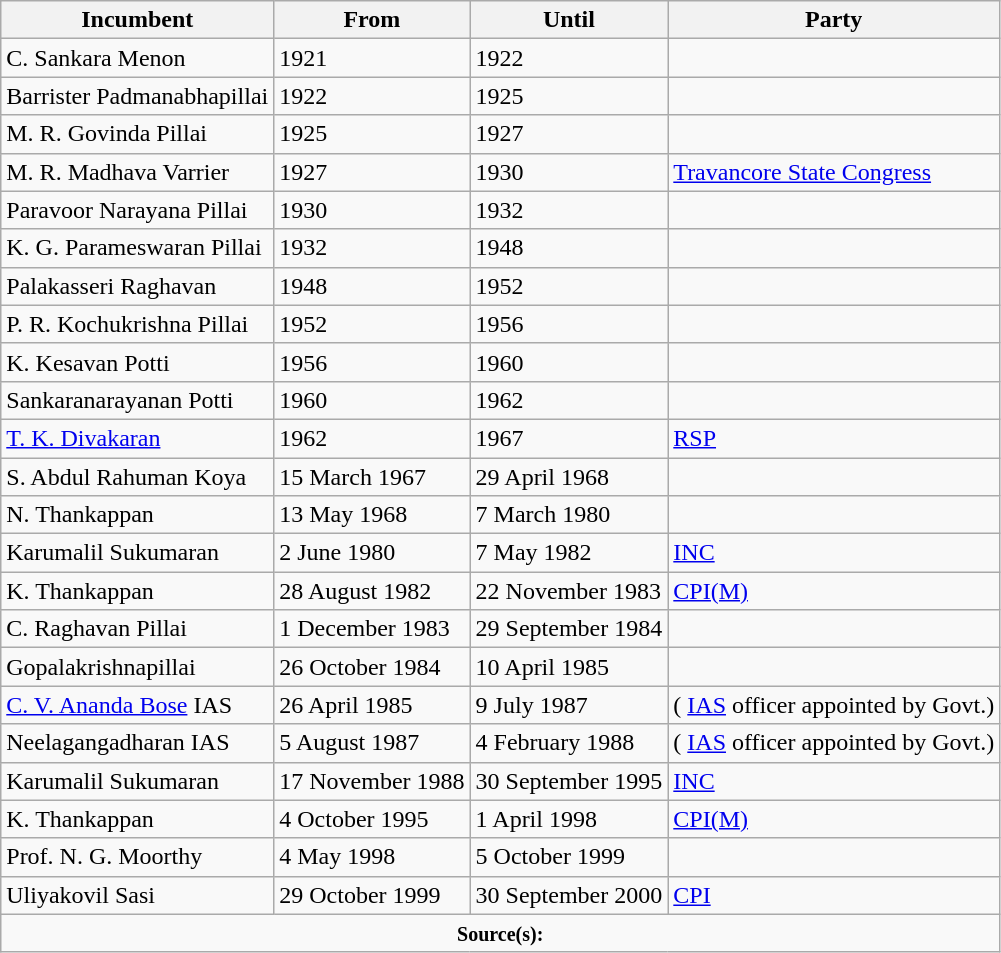<table class="wikitable">
<tr>
<th>Incumbent</th>
<th>From</th>
<th>Until</th>
<th>Party</th>
</tr>
<tr>
<td>C. Sankara Menon</td>
<td>1921</td>
<td>1922</td>
<td></td>
</tr>
<tr>
<td>Barrister Padmanabhapillai</td>
<td>1922</td>
<td>1925</td>
<td></td>
</tr>
<tr>
<td>M. R. Govinda Pillai</td>
<td>1925</td>
<td>1927</td>
<td></td>
</tr>
<tr>
<td>M. R. Madhava Varrier</td>
<td>1927</td>
<td>1930</td>
<td><a href='#'>Travancore State Congress</a></td>
</tr>
<tr>
<td>Paravoor Narayana Pillai</td>
<td>1930</td>
<td>1932</td>
<td></td>
</tr>
<tr>
<td>K. G. Parameswaran Pillai</td>
<td>1932</td>
<td>1948</td>
<td></td>
</tr>
<tr>
<td>Palakasseri Raghavan</td>
<td>1948</td>
<td>1952</td>
<td></td>
</tr>
<tr>
<td>P. R. Kochukrishna Pillai</td>
<td>1952</td>
<td>1956</td>
<td></td>
</tr>
<tr>
<td>K. Kesavan Potti</td>
<td>1956</td>
<td>1960</td>
<td></td>
</tr>
<tr>
<td>Sankaranarayanan Potti</td>
<td>1960</td>
<td>1962</td>
<td></td>
</tr>
<tr>
<td><a href='#'>T. K. Divakaran</a></td>
<td>1962</td>
<td>1967</td>
<td><a href='#'>RSP</a></td>
</tr>
<tr>
<td>S. Abdul Rahuman Koya</td>
<td>15 March 1967</td>
<td>29 April 1968</td>
<td></td>
</tr>
<tr>
<td>N. Thankappan</td>
<td>13 May 1968</td>
<td>7 March 1980</td>
<td></td>
</tr>
<tr>
<td>Karumalil Sukumaran</td>
<td>2 June 1980</td>
<td>7 May 1982</td>
<td><a href='#'>INC</a></td>
</tr>
<tr>
<td>K. Thankappan</td>
<td>28 August 1982</td>
<td>22 November 1983</td>
<td><a href='#'>CPI(M)</a></td>
</tr>
<tr>
<td>C. Raghavan Pillai</td>
<td>1 December 1983</td>
<td>29 September 1984</td>
<td></td>
</tr>
<tr>
<td>Gopalakrishnapillai</td>
<td>26 October 1984</td>
<td>10 April 1985</td>
<td></td>
</tr>
<tr>
<td><a href='#'>C. V. Ananda Bose</a> IAS</td>
<td>26 April 1985</td>
<td>9 July 1987</td>
<td>( <a href='#'>IAS</a> officer appointed by Govt.)</td>
</tr>
<tr>
<td>Neelagangadharan IAS</td>
<td>5 August 1987</td>
<td>4 February 1988</td>
<td>( <a href='#'>IAS</a> officer appointed by Govt.)</td>
</tr>
<tr>
<td>Karumalil Sukumaran</td>
<td>17 November 1988</td>
<td>30 September 1995</td>
<td><a href='#'>INC</a></td>
</tr>
<tr>
<td>K. Thankappan</td>
<td>4 October 1995</td>
<td>1 April 1998</td>
<td><a href='#'>CPI(M)</a></td>
</tr>
<tr>
<td>Prof. N. G. Moorthy</td>
<td>4 May 1998</td>
<td>5 October 1999</td>
<td></td>
</tr>
<tr>
<td>Uliyakovil Sasi</td>
<td>29 October 1999</td>
<td>30 September 2000</td>
<td><a href='#'>CPI</a></td>
</tr>
<tr>
<td colspan="5" style="text-align: center;"><small><strong>Source(s):</strong></small></td>
</tr>
</table>
